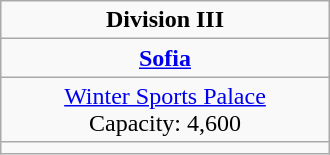<table class="wikitable" style="text-align:center;" width=220px>
<tr>
<td><strong>Division III</strong></td>
</tr>
<tr>
<td width=220px><strong><a href='#'>Sofia</a></strong></td>
</tr>
<tr>
<td><a href='#'>Winter Sports Palace</a><br>Capacity: 4,600</td>
</tr>
<tr>
<td></td>
</tr>
</table>
